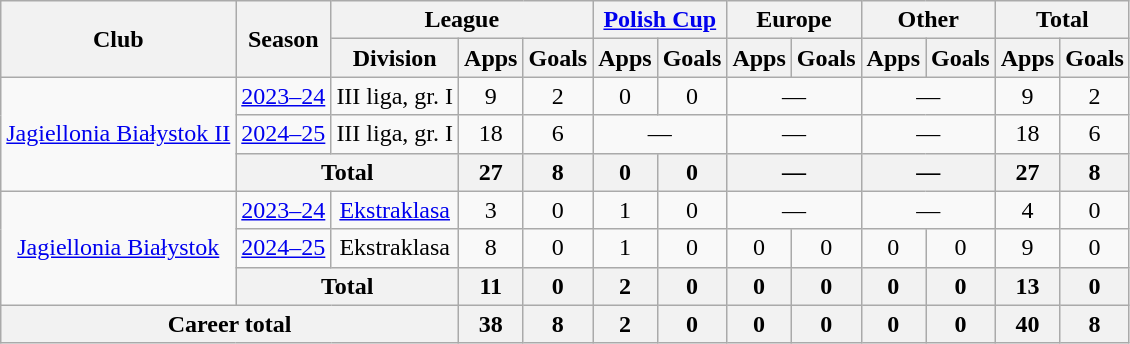<table class="wikitable" style="text-align: center;">
<tr>
<th rowspan="2">Club</th>
<th rowspan="2">Season</th>
<th colspan="3">League</th>
<th colspan="2"><a href='#'>Polish Cup</a></th>
<th colspan="2">Europe</th>
<th colspan="2">Other</th>
<th colspan="2">Total</th>
</tr>
<tr>
<th>Division</th>
<th>Apps</th>
<th>Goals</th>
<th>Apps</th>
<th>Goals</th>
<th>Apps</th>
<th>Goals</th>
<th>Apps</th>
<th>Goals</th>
<th>Apps</th>
<th>Goals</th>
</tr>
<tr>
<td rowspan="3"><a href='#'>Jagiellonia Białystok II</a></td>
<td><a href='#'>2023–24</a></td>
<td>III liga, gr. I</td>
<td>9</td>
<td>2</td>
<td>0</td>
<td>0</td>
<td colspan="2">—</td>
<td colspan="2">—</td>
<td>9</td>
<td>2</td>
</tr>
<tr>
<td><a href='#'>2024–25</a></td>
<td>III liga, gr. I</td>
<td>18</td>
<td>6</td>
<td colspan="2">—</td>
<td colspan="2">—</td>
<td colspan="2">—</td>
<td>18</td>
<td>6</td>
</tr>
<tr>
<th colspan="2">Total</th>
<th>27</th>
<th>8</th>
<th>0</th>
<th>0</th>
<th colspan="2">—</th>
<th colspan="2">—</th>
<th>27</th>
<th>8</th>
</tr>
<tr>
<td rowspan="3"><a href='#'>Jagiellonia Białystok</a></td>
<td><a href='#'>2023–24</a></td>
<td><a href='#'>Ekstraklasa</a></td>
<td>3</td>
<td>0</td>
<td>1</td>
<td>0</td>
<td colspan="2">—</td>
<td colspan="2">—</td>
<td>4</td>
<td>0</td>
</tr>
<tr>
<td><a href='#'>2024–25</a></td>
<td>Ekstraklasa</td>
<td>8</td>
<td>0</td>
<td>1</td>
<td>0</td>
<td>0</td>
<td>0</td>
<td>0</td>
<td>0</td>
<td>9</td>
<td>0</td>
</tr>
<tr>
<th colspan="2">Total</th>
<th>11</th>
<th>0</th>
<th>2</th>
<th>0</th>
<th>0</th>
<th>0</th>
<th>0</th>
<th>0</th>
<th>13</th>
<th>0</th>
</tr>
<tr>
<th colspan="3">Career total</th>
<th>38</th>
<th>8</th>
<th>2</th>
<th>0</th>
<th>0</th>
<th>0</th>
<th>0</th>
<th>0</th>
<th>40</th>
<th>8</th>
</tr>
</table>
